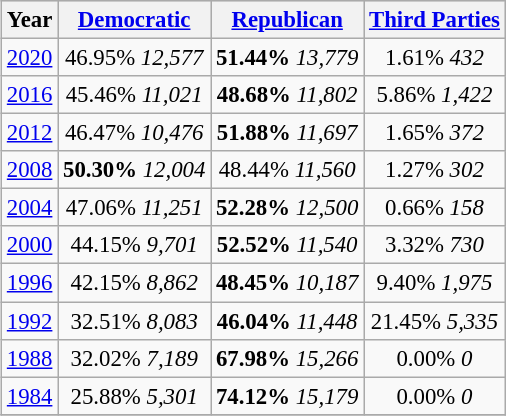<table class="wikitable"  style="margin:1em; font-size:95%;">
<tr style="background:lightgrey;">
<th>Year</th>
<th><a href='#'>Democratic</a></th>
<th><a href='#'>Republican</a></th>
<th><a href='#'>Third Parties</a></th>
</tr>
<tr>
<td align="center" ><a href='#'>2020</a></td>
<td align="center" >46.95% <em>12,577</em></td>
<td align="center" ><strong>51.44%</strong> <em>13,779</em></td>
<td align="center" >1.61% <em>432</em></td>
</tr>
<tr>
<td align="center" ><a href='#'>2016</a></td>
<td align="center" >45.46% <em>11,021</em></td>
<td align="center" ><strong>48.68%</strong> <em>11,802</em></td>
<td align="center" >5.86% <em>1,422</em></td>
</tr>
<tr>
<td align="center" ><a href='#'>2012</a></td>
<td align="center" >46.47% <em>10,476</em></td>
<td align="center" ><strong>51.88%</strong> <em>11,697</em></td>
<td align="center" >1.65% <em>372</em></td>
</tr>
<tr>
<td align="center" ><a href='#'>2008</a></td>
<td align="center" ><strong>50.30%</strong> <em>12,004</em></td>
<td align="center" >48.44% <em>11,560</em></td>
<td align="center" >1.27% <em>302</em></td>
</tr>
<tr>
<td align="center" ><a href='#'>2004</a></td>
<td align="center" >47.06% <em>11,251</em></td>
<td align="center" ><strong>52.28%</strong> <em>12,500</em></td>
<td align="center" >0.66% <em>158</em></td>
</tr>
<tr>
<td align="center" ><a href='#'>2000</a></td>
<td align="center" >44.15% <em>9,701</em></td>
<td align="center" ><strong>52.52%</strong> <em>11,540</em></td>
<td align="center" >3.32% <em>730</em></td>
</tr>
<tr>
<td align="center" ><a href='#'>1996</a></td>
<td align="center" >42.15% <em>8,862</em></td>
<td align="center" ><strong>48.45%</strong> <em>10,187</em></td>
<td align="center" >9.40% <em>1,975</em></td>
</tr>
<tr>
<td align="center" ><a href='#'>1992</a></td>
<td align="center" >32.51% <em>8,083</em></td>
<td align="center" ><strong>46.04%</strong> <em>11,448</em></td>
<td align="center" >21.45% <em>5,335</em></td>
</tr>
<tr>
<td align="center" ><a href='#'>1988</a></td>
<td align="center" >32.02% <em>7,189</em></td>
<td align="center" ><strong>67.98%</strong> <em>15,266</em></td>
<td align="center" >0.00% <em>0</em></td>
</tr>
<tr>
<td align="center" ><a href='#'>1984</a></td>
<td align="center" >25.88% <em>5,301</em></td>
<td align="center" ><strong>74.12%</strong> <em>15,179</em></td>
<td align="center" >0.00% <em>0</em></td>
</tr>
<tr>
</tr>
</table>
